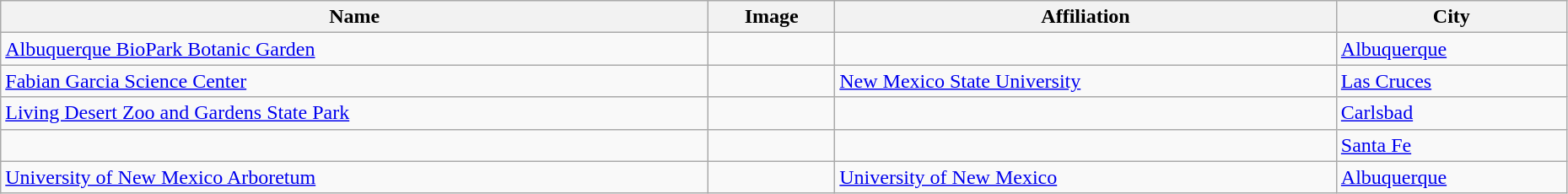<table class="wikitable" style="width:98%">
<tr>
<th>Name</th>
<th>Image</th>
<th>Affiliation</th>
<th>City</th>
</tr>
<tr>
<td><a href='#'>Albuquerque BioPark Botanic Garden</a></td>
<td></td>
<td></td>
<td><a href='#'>Albuquerque</a></td>
</tr>
<tr>
<td><a href='#'>Fabian Garcia Science Center</a></td>
<td></td>
<td><a href='#'>New Mexico State University</a></td>
<td><a href='#'>Las Cruces</a></td>
</tr>
<tr>
<td><a href='#'>Living Desert Zoo and Gardens State Park</a></td>
<td></td>
<td></td>
<td><a href='#'>Carlsbad</a></td>
</tr>
<tr>
<td></td>
<td></td>
<td></td>
<td><a href='#'>Santa Fe</a></td>
</tr>
<tr>
<td><a href='#'>University of New Mexico Arboretum</a></td>
<td></td>
<td><a href='#'>University of New Mexico</a></td>
<td><a href='#'>Albuquerque</a></td>
</tr>
</table>
